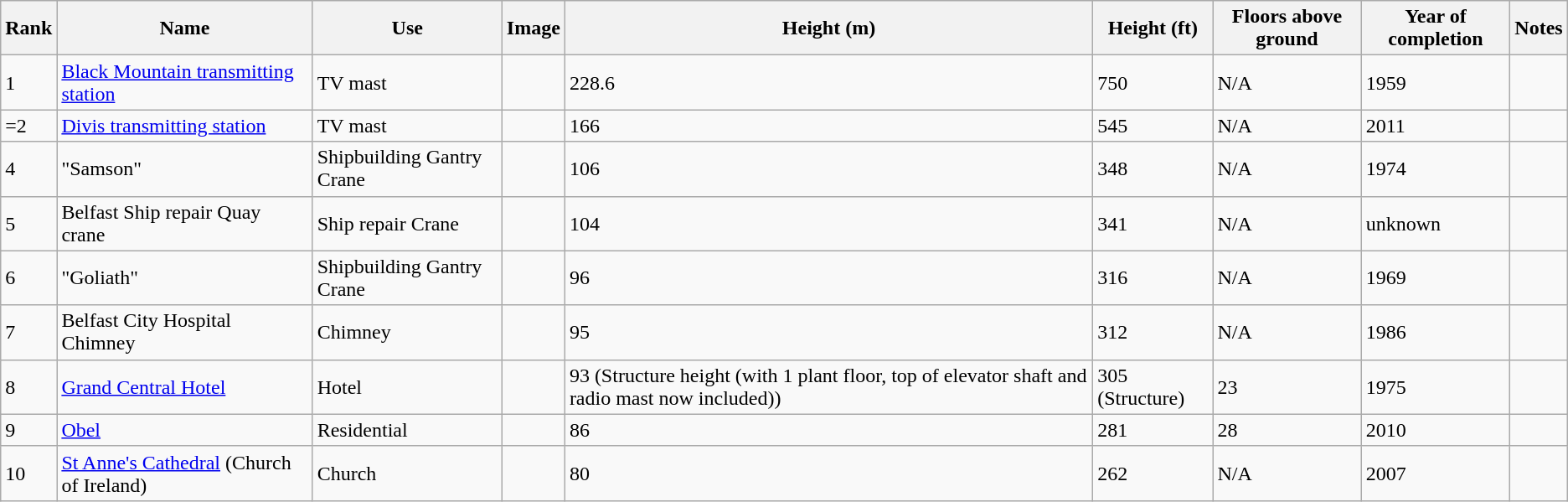<table class="wikitable">
<tr>
<th>Rank</th>
<th>Name</th>
<th>Use</th>
<th>Image</th>
<th>Height (m)</th>
<th>Height (ft)</th>
<th>Floors above ground</th>
<th>Year of completion</th>
<th>Notes</th>
</tr>
<tr>
<td>1</td>
<td><a href='#'>Black Mountain transmitting station</a></td>
<td>TV mast<br></td>
<td></td>
<td>228.6</td>
<td>750</td>
<td>N/A</td>
<td>1959</td>
<td></td>
</tr>
<tr>
<td>=2</td>
<td><a href='#'>Divis transmitting station</a></td>
<td>TV mast</td>
<td></td>
<td>166</td>
<td>545</td>
<td>N/A</td>
<td>2011</td>
<td></td>
</tr>
<tr>
<td>4</td>
<td>"Samson"</td>
<td>Shipbuilding Gantry Crane</td>
<td></td>
<td>106</td>
<td>348</td>
<td>N/A</td>
<td>1974</td>
<td></td>
</tr>
<tr>
<td>5</td>
<td>Belfast Ship repair Quay crane</td>
<td>Ship repair Crane</td>
<td></td>
<td>104</td>
<td>341</td>
<td>N/A</td>
<td>unknown</td>
<td></td>
</tr>
<tr>
<td>6</td>
<td>"Goliath"</td>
<td>Shipbuilding Gantry Crane</td>
<td></td>
<td>96</td>
<td>316</td>
<td>N/A</td>
<td>1969</td>
<td></td>
</tr>
<tr>
<td>7</td>
<td>Belfast City Hospital Chimney</td>
<td>Chimney</td>
<td></td>
<td>95</td>
<td>312</td>
<td>N/A</td>
<td>1986</td>
<td></td>
</tr>
<tr>
<td>8</td>
<td><a href='#'>Grand Central Hotel</a></td>
<td>Hotel</td>
<td></td>
<td>93 (Structure height (with 1 plant floor, top of elevator shaft and radio mast now included))</td>
<td>305 (Structure)</td>
<td>23</td>
<td>1975</td>
<td><br>
</td>
</tr>
<tr>
<td>9</td>
<td><a href='#'>Obel</a></td>
<td>Residential</td>
<td></td>
<td>86</td>
<td>281</td>
<td>28</td>
<td>2010</td>
<td><br></td>
</tr>
<tr>
<td>10</td>
<td><a href='#'>St Anne's Cathedral</a> (Church of Ireland)</td>
<td>Church</td>
<td></td>
<td>80</td>
<td>262</td>
<td>N/A</td>
<td>2007</td>
<td></td>
</tr>
</table>
